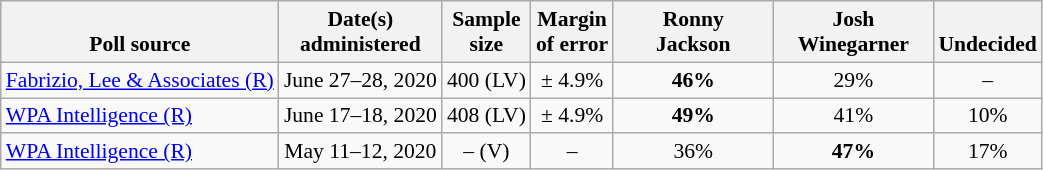<table class="wikitable" style="font-size:90%;text-align:center;">
<tr valign=bottom>
<th>Poll source</th>
<th>Date(s)<br>administered</th>
<th>Sample<br>size</th>
<th>Margin<br>of error</th>
<th style="width:100px;">Ronny<br>Jackson</th>
<th style="width:100px;">Josh<br>Winegarner</th>
<th>Undecided</th>
</tr>
<tr>
<td style="text-align:left;"><a href='#'>Fabrizio, Lee & Associates (R)</a></td>
<td>June 27–28, 2020</td>
<td>400 (LV)</td>
<td>± 4.9%</td>
<td><strong>46%</strong></td>
<td>29%</td>
<td>–</td>
</tr>
<tr>
<td style="text-align:left;"><a href='#'>WPA Intelligence (R)</a></td>
<td>June 17–18, 2020</td>
<td>408 (LV)</td>
<td>± 4.9%</td>
<td><strong>49%</strong></td>
<td>41%</td>
<td>10%</td>
</tr>
<tr>
<td style="text-align:left;"><a href='#'>WPA Intelligence (R)</a></td>
<td>May 11–12, 2020</td>
<td>– (V)</td>
<td>–</td>
<td>36%</td>
<td><strong>47%</strong></td>
<td>17%</td>
</tr>
</table>
